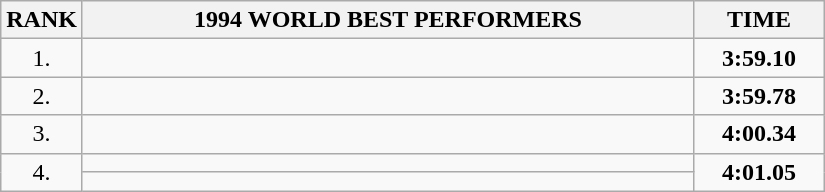<table class=wikitable>
<tr>
<th>RANK</th>
<th align="center" style="width: 25em">1994 WORLD BEST PERFORMERS</th>
<th align="center" style="width: 5em">TIME</th>
</tr>
<tr>
<td align="center">1.</td>
<td></td>
<td align="center"><strong>3:59.10</strong></td>
</tr>
<tr>
<td align="center">2.</td>
<td></td>
<td align="center"><strong>3:59.78</strong></td>
</tr>
<tr>
<td align="center">3.</td>
<td></td>
<td align="center"><strong>4:00.34</strong></td>
</tr>
<tr>
<td rowspan=2 align="center">4.</td>
<td></td>
<td rowspan=2 align="center"><strong>4:01.05</strong></td>
</tr>
<tr>
<td></td>
</tr>
</table>
